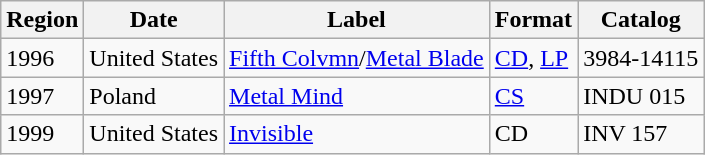<table class="wikitable">
<tr>
<th>Region</th>
<th>Date</th>
<th>Label</th>
<th>Format</th>
<th>Catalog</th>
</tr>
<tr>
<td>1996</td>
<td>United States</td>
<td><a href='#'>Fifth Colvmn</a>/<a href='#'>Metal Blade</a></td>
<td><a href='#'>CD</a>, <a href='#'>LP</a></td>
<td>3984-14115</td>
</tr>
<tr>
<td>1997</td>
<td>Poland</td>
<td><a href='#'>Metal Mind</a></td>
<td><a href='#'>CS</a></td>
<td>INDU 015</td>
</tr>
<tr>
<td>1999</td>
<td>United States</td>
<td><a href='#'>Invisible</a></td>
<td>CD</td>
<td>INV 157</td>
</tr>
</table>
